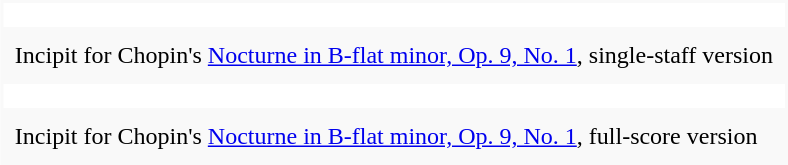<table align="right" style="background:#f9f9f9;">
<tr>
<td style="padding:0.5em; background:white;"></td>
</tr>
<tr>
<td style="padding:0.5em;">Incipit for Chopin's <a href='#'>Nocturne in B-flat minor, Op. 9, No. 1</a>, single-staff version</td>
</tr>
<tr>
<td style="padding:0.5em; background:white;"></td>
</tr>
<tr>
<td style="padding:0.5em;">Incipit for Chopin's <a href='#'>Nocturne in B-flat minor, Op. 9, No. 1</a>, full-score version</td>
</tr>
</table>
